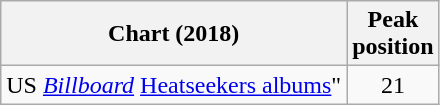<table class="wikitable">
<tr>
<th>Chart (2018)</th>
<th>Peak<br>position</th>
</tr>
<tr>
<td>US <em><a href='#'>Billboard</a></em> <a href='#'>Heatseekers albums</a>"</td>
<td style="text-align:center;">21</td>
</tr>
</table>
